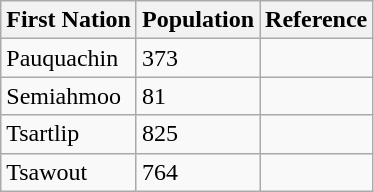<table class="wikitable" border="1">
<tr>
<th>First Nation</th>
<th>Population</th>
<th>Reference</th>
</tr>
<tr>
<td>Pauquachin</td>
<td>373</td>
<td></td>
</tr>
<tr>
<td>Semiahmoo</td>
<td>81</td>
<td></td>
</tr>
<tr>
<td>Tsartlip</td>
<td>825</td>
<td></td>
</tr>
<tr>
<td>Tsawout</td>
<td>764</td>
<td></td>
</tr>
</table>
